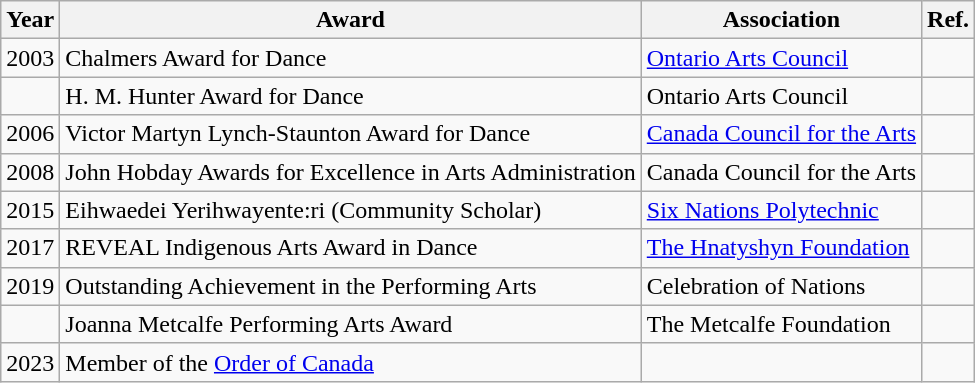<table class="wikitable">
<tr>
<th>Year</th>
<th>Award</th>
<th>Association</th>
<th>Ref.</th>
</tr>
<tr>
<td>2003</td>
<td>Chalmers Award for Dance</td>
<td><a href='#'>Ontario Arts Council</a></td>
<td></td>
</tr>
<tr>
<td></td>
<td>H. M. Hunter Award for Dance</td>
<td>Ontario Arts Council</td>
<td></td>
</tr>
<tr>
<td>2006</td>
<td>Victor Martyn Lynch-Staunton Award for Dance</td>
<td><a href='#'>Canada Council for the Arts</a></td>
<td></td>
</tr>
<tr>
<td>2008</td>
<td>John Hobday Awards for Excellence in Arts Administration</td>
<td>Canada Council for the Arts</td>
<td></td>
</tr>
<tr>
<td>2015</td>
<td>Eihwaedei Yerihwayente:ri (Community Scholar)</td>
<td><a href='#'>Six Nations Polytechnic</a></td>
<td></td>
</tr>
<tr>
<td>2017</td>
<td>REVEAL Indigenous Arts Award in Dance</td>
<td><a href='#'>The Hnatyshyn Foundation</a></td>
<td></td>
</tr>
<tr>
<td>2019</td>
<td>Outstanding Achievement in the Performing Arts</td>
<td>Celebration of Nations</td>
<td></td>
</tr>
<tr>
<td></td>
<td>Joanna Metcalfe Performing Arts Award</td>
<td>The Metcalfe Foundation</td>
<td></td>
</tr>
<tr>
<td>2023</td>
<td>Member of the <a href='#'>Order of Canada</a></td>
<td></td>
<td></td>
</tr>
</table>
